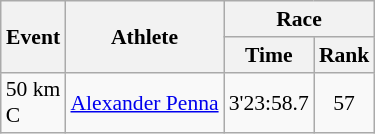<table class="wikitable" border="1" style="font-size:90%">
<tr>
<th rowspan=2>Event</th>
<th rowspan=2>Athlete</th>
<th colspan=2>Race</th>
</tr>
<tr>
<th>Time</th>
<th>Rank</th>
</tr>
<tr>
<td>50 km <br> C</td>
<td><a href='#'>Alexander Penna</a></td>
<td align=center>3'23:58.7</td>
<td align=center>57</td>
</tr>
</table>
